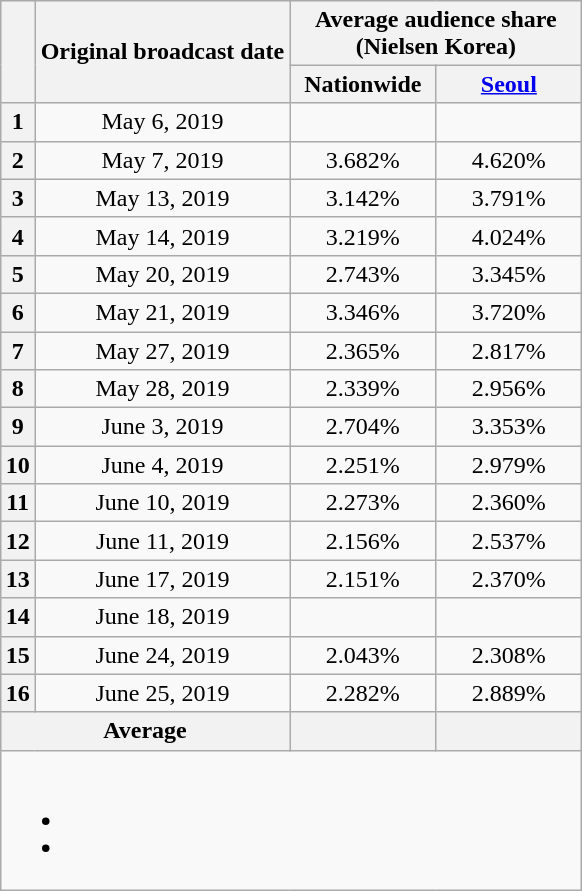<table class="wikitable" style="text-align:center;max-width:450px; margin-left: auto; margin-right: auto; border: none;">
<tr>
</tr>
<tr>
<th rowspan="2"></th>
<th rowspan="2">Original broadcast date</th>
<th colspan="2">Average audience share<br>(Nielsen Korea)</th>
</tr>
<tr>
<th width="90">Nationwide</th>
<th width="90"><a href='#'>Seoul</a></th>
</tr>
<tr>
<th>1</th>
<td>May 6, 2019</td>
<td><strong></strong></td>
<td><strong></strong></td>
</tr>
<tr>
<th>2</th>
<td>May 7, 2019</td>
<td>3.682%</td>
<td>4.620%</td>
</tr>
<tr>
<th>3</th>
<td>May 13, 2019</td>
<td>3.142%</td>
<td>3.791%</td>
</tr>
<tr>
<th>4</th>
<td>May 14, 2019</td>
<td>3.219%</td>
<td>4.024%</td>
</tr>
<tr>
<th>5</th>
<td>May 20, 2019</td>
<td>2.743%</td>
<td>3.345%</td>
</tr>
<tr>
<th>6</th>
<td>May 21, 2019</td>
<td>3.346%</td>
<td>3.720%</td>
</tr>
<tr>
<th>7</th>
<td>May 27, 2019</td>
<td>2.365%</td>
<td>2.817%</td>
</tr>
<tr>
<th>8</th>
<td>May 28, 2019</td>
<td>2.339%</td>
<td>2.956%</td>
</tr>
<tr>
<th>9</th>
<td>June 3, 2019</td>
<td>2.704%</td>
<td>3.353%</td>
</tr>
<tr>
<th>10</th>
<td>June 4, 2019</td>
<td>2.251%</td>
<td>2.979%</td>
</tr>
<tr>
<th>11</th>
<td>June 10, 2019</td>
<td>2.273%</td>
<td>2.360%</td>
</tr>
<tr>
<th>12</th>
<td>June 11, 2019</td>
<td>2.156%</td>
<td>2.537%</td>
</tr>
<tr>
<th>13</th>
<td>June 17, 2019</td>
<td>2.151%</td>
<td>2.370%</td>
</tr>
<tr>
<th>14</th>
<td>June 18, 2019</td>
<td><strong></strong></td>
<td><strong></strong></td>
</tr>
<tr>
<th>15</th>
<td>June 24, 2019</td>
<td>2.043%</td>
<td>2.308%</td>
</tr>
<tr>
<th>16</th>
<td>June 25, 2019</td>
<td>2.282%</td>
<td>2.889%</td>
</tr>
<tr>
<th colspan="2">Average</th>
<th></th>
<th></th>
</tr>
<tr>
<td colspan="6"><br><ul><li></li><li></li></ul></td>
</tr>
</table>
